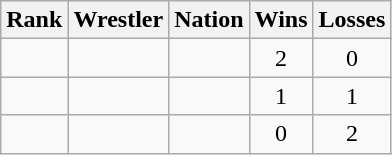<table class="wikitable sortable" style="text-align:center;">
<tr>
<th>Rank</th>
<th>Wrestler</th>
<th>Nation</th>
<th>Wins</th>
<th>Losses</th>
</tr>
<tr>
<td></td>
<td align=left></td>
<td align=left></td>
<td>2</td>
<td>0</td>
</tr>
<tr>
<td></td>
<td align=left></td>
<td align=left></td>
<td>1</td>
<td>1</td>
</tr>
<tr>
<td></td>
<td align=left></td>
<td align=left></td>
<td>0</td>
<td>2</td>
</tr>
</table>
